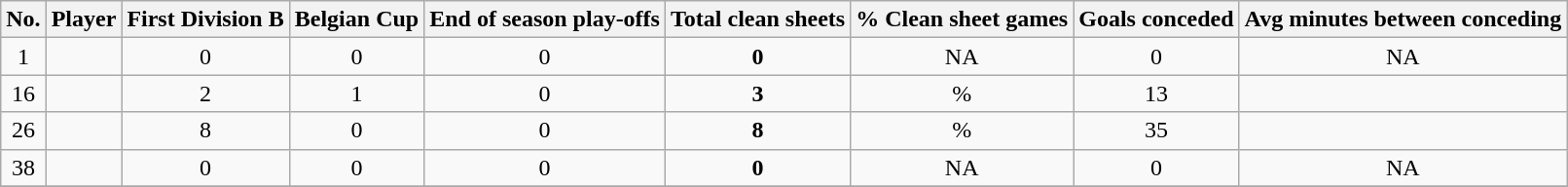<table class="wikitable sortable alternance"  style="text-align:center">
<tr>
<th><strong>No.</strong></th>
<th><strong>Player</strong></th>
<th>First Division B</th>
<th>Belgian Cup</th>
<th>End of season play-offs</th>
<th>Total clean sheets</th>
<th>% Clean sheet games</th>
<th>Goals conceded</th>
<th>Avg minutes between conceding</th>
</tr>
<tr>
<td>1</td>
<td align=left> </td>
<td>0</td>
<td>0</td>
<td>0</td>
<td><strong>0</strong></td>
<td>NA</td>
<td>0</td>
<td>NA</td>
</tr>
<tr>
<td>16</td>
<td align=left> </td>
<td>2</td>
<td>1</td>
<td>0</td>
<td><strong>3</strong></td>
<td> %</td>
<td>13</td>
<td></td>
</tr>
<tr>
<td>26</td>
<td align=left> </td>
<td>8</td>
<td>0</td>
<td>0</td>
<td><strong>8</strong></td>
<td> %</td>
<td>35</td>
<td></td>
</tr>
<tr>
<td>38</td>
<td align=left> </td>
<td>0</td>
<td>0</td>
<td>0</td>
<td><strong>0</strong></td>
<td>NA</td>
<td>0</td>
<td>NA</td>
</tr>
<tr>
</tr>
</table>
